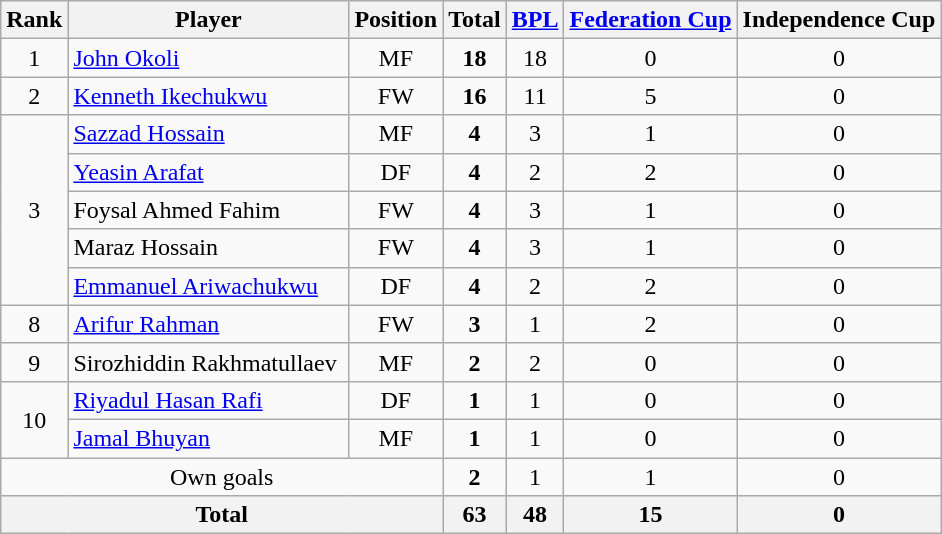<table class="wikitable" style="text-align:center">
<tr>
<th>Rank</th>
<th style="width:180px;">Player</th>
<th>Position</th>
<th><strong>Total</strong></th>
<th><a href='#'>BPL</a></th>
<th><a href='#'>Federation Cup</a></th>
<th>Independence Cup</th>
</tr>
<tr>
<td rowspan="1">1</td>
<td align=left> <a href='#'>John Okoli</a></td>
<td>MF</td>
<td align="center"><strong>18</strong></td>
<td align="center">18</td>
<td align="center">0</td>
<td align="center">0</td>
</tr>
<tr>
<td rowspan="1">2</td>
<td align=left> <a href='#'>Kenneth Ikechukwu</a></td>
<td>FW</td>
<td><strong>16</strong></td>
<td>11</td>
<td>5</td>
<td>0</td>
</tr>
<tr>
<td rowspan="5">3</td>
<td align=left> <a href='#'>Sazzad Hossain</a></td>
<td>MF</td>
<td><strong>4</strong></td>
<td>3</td>
<td>1</td>
<td>0</td>
</tr>
<tr>
<td align=left> <a href='#'>Yeasin Arafat</a></td>
<td>DF</td>
<td><strong>4</strong></td>
<td>2</td>
<td>2</td>
<td>0</td>
</tr>
<tr>
<td align=left> Foysal Ahmed Fahim</td>
<td>FW</td>
<td><strong>4</strong></td>
<td>3</td>
<td>1</td>
<td>0</td>
</tr>
<tr>
<td align=left> Maraz Hossain</td>
<td>FW</td>
<td><strong>4</strong></td>
<td>3</td>
<td>1</td>
<td>0</td>
</tr>
<tr>
<td align=left> <a href='#'>Emmanuel Ariwachukwu</a></td>
<td>DF</td>
<td><strong>4</strong></td>
<td>2</td>
<td>2</td>
<td>0</td>
</tr>
<tr>
<td rowspan="1">8</td>
<td align=left> <a href='#'>Arifur Rahman</a></td>
<td>FW</td>
<td><strong>3</strong></td>
<td>1</td>
<td>2</td>
<td>0</td>
</tr>
<tr>
<td rowspan="1">9</td>
<td align=left> Sirozhiddin Rakhmatullaev</td>
<td>MF</td>
<td><strong>2</strong></td>
<td>2</td>
<td>0</td>
<td>0</td>
</tr>
<tr>
<td rowspan="2">10</td>
<td align=left> <a href='#'>Riyadul Hasan Rafi</a></td>
<td>DF</td>
<td><strong>1</strong></td>
<td>1</td>
<td>0</td>
<td>0</td>
</tr>
<tr>
<td align=left> <a href='#'>Jamal Bhuyan</a></td>
<td>MF</td>
<td><strong>1</strong></td>
<td>1</td>
<td>0</td>
<td>0</td>
</tr>
<tr>
<td colspan="3" align="center">Own goals</td>
<td align="center"><strong>2</strong></td>
<td align="center">1</td>
<td align="center">1</td>
<td align="center">0</td>
</tr>
<tr>
<th colspan="3" align="center">Total</th>
<th align="center">63</th>
<th align="center">48</th>
<th align="center">15</th>
<th align="center">0</th>
</tr>
</table>
